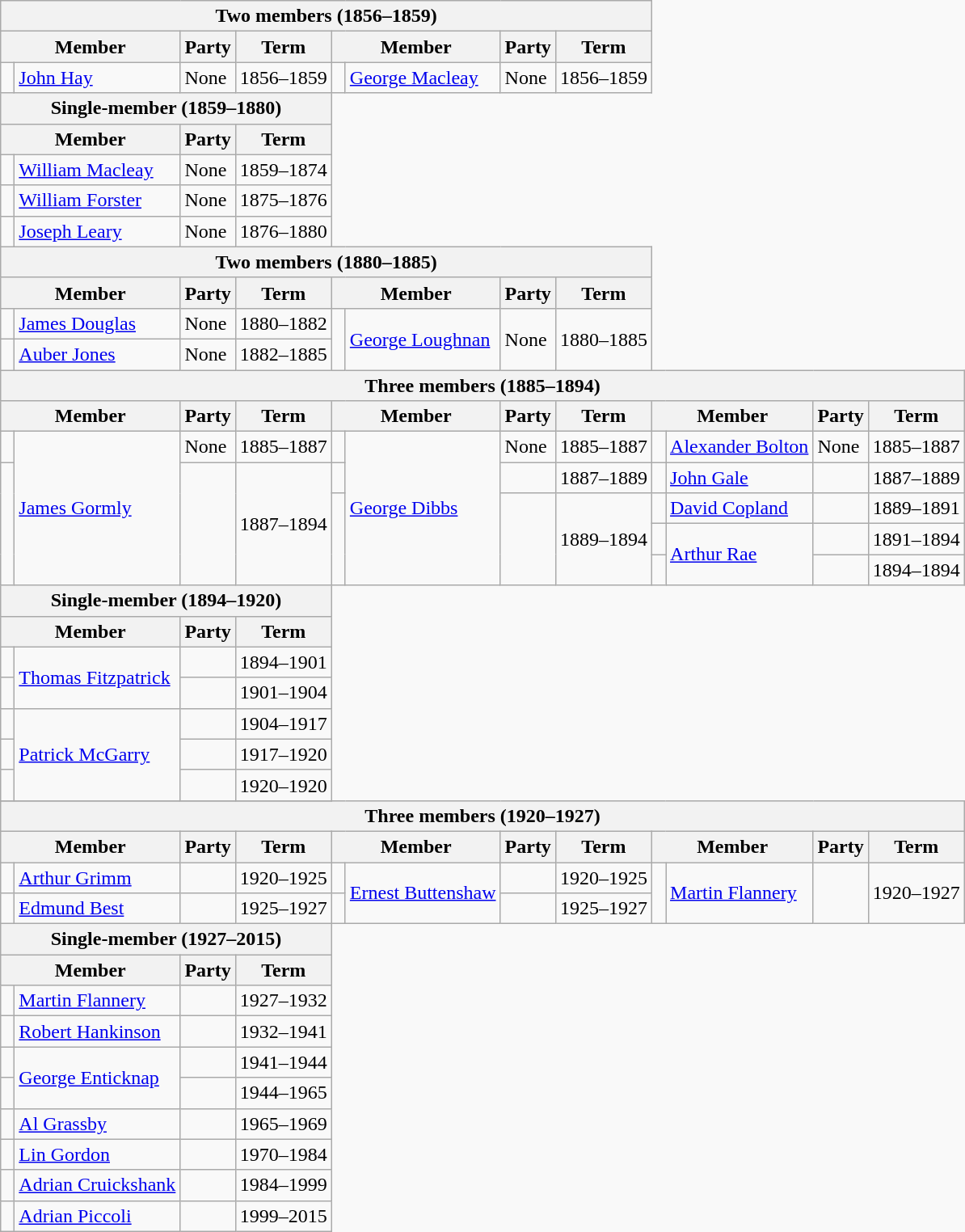<table class="wikitable" style='border-style: none none none solid;'>
<tr>
<th colspan="8">Two members (1856–1859)</th>
</tr>
<tr>
<th colspan="2">Member</th>
<th>Party</th>
<th>Term</th>
<th colspan="2">Member</th>
<th>Party</th>
<th>Term</th>
</tr>
<tr>
<td> </td>
<td style="background: #f9f9f9"><a href='#'>John Hay</a></td>
<td style="background: #f9f9f9">None</td>
<td style="background: #f9f9f9">1856–1859</td>
<td> </td>
<td style="background: #f9f9f9"><a href='#'>George Macleay</a></td>
<td style="background: #f9f9f9">None</td>
<td style="background: #f9f9f9">1856–1859</td>
</tr>
<tr>
<th colspan="4">Single-member (1859–1880)</th>
</tr>
<tr>
<th colspan="2">Member</th>
<th>Party</th>
<th>Term</th>
</tr>
<tr>
<td> </td>
<td style="background: #f9f9f9"><a href='#'>William Macleay</a></td>
<td style="background: #f9f9f9">None</td>
<td style="background: #f9f9f9">1859–1874</td>
</tr>
<tr>
<td> </td>
<td style="background: #f9f9f9"><a href='#'>William Forster</a></td>
<td style="background: #f9f9f9">None</td>
<td style="background: #f9f9f9">1875–1876</td>
</tr>
<tr>
<td> </td>
<td style="background: #f9f9f9"><a href='#'>Joseph Leary</a></td>
<td style="background: #f9f9f9">None</td>
<td style="background: #f9f9f9">1876–1880</td>
</tr>
<tr>
<th colspan="8">Two members (1880–1885)</th>
</tr>
<tr>
<th colspan="2">Member</th>
<th>Party</th>
<th>Term</th>
<th colspan="2">Member</th>
<th>Party</th>
<th>Term</th>
</tr>
<tr>
<td> </td>
<td style="background: #f9f9f9"><a href='#'>James Douglas</a></td>
<td style="background: #f9f9f9">None</td>
<td style="background: #f9f9f9">1880–1882</td>
<td rowspan="2" > </td>
<td style="background: #f9f9f9" rowspan="2"><a href='#'>George Loughnan</a></td>
<td style="background: #f9f9f9" rowspan="2">None</td>
<td style="background: #f9f9f9" rowspan="2">1880–1885</td>
</tr>
<tr>
<td> </td>
<td style="background: #f9f9f9"><a href='#'>Auber Jones</a></td>
<td style="background: #f9f9f9">None</td>
<td style="background: #f9f9f9">1882–1885</td>
</tr>
<tr>
<th colspan="12">Three members (1885–1894)</th>
</tr>
<tr>
<th colspan="2">Member</th>
<th>Party</th>
<th>Term</th>
<th colspan="2">Member</th>
<th>Party</th>
<th>Term</th>
<th colspan="2">Member</th>
<th>Party</th>
<th>Term</th>
</tr>
<tr>
<td> </td>
<td style="background: #f9f9f9" rowspan="5"><a href='#'>James Gormly</a></td>
<td style="background: #f9f9f9">None</td>
<td style="background: #f9f9f9">1885–1887</td>
<td> </td>
<td style="background: #f9f9f9" rowspan="5"><a href='#'>George Dibbs</a></td>
<td style="background: #f9f9f9">None</td>
<td style="background: #f9f9f9">1885–1887</td>
<td> </td>
<td style="background: #f9f9f9"><a href='#'>Alexander Bolton</a></td>
<td style="background: #f9f9f9">None</td>
<td style="background: #f9f9f9">1885–1887</td>
</tr>
<tr>
<td rowspan="4" > </td>
<td style="background: #f9f9f9" rowspan="4"></td>
<td style="background: #f9f9f9" rowspan="4">1887–1894</td>
<td> </td>
<td style="background: #f9f9f9"></td>
<td style="background: #f9f9f9">1887–1889</td>
<td> </td>
<td style="background: #f9f9f9"><a href='#'>John Gale</a></td>
<td style="background: #f9f9f9"></td>
<td style="background: #f9f9f9">1887–1889</td>
</tr>
<tr>
<td rowspan="3" > </td>
<td style="background: #f9f9f9" rowspan="3"></td>
<td style="background: #f9f9f9" rowspan="3">1889–1894</td>
<td> </td>
<td style="background: #f9f9f9"><a href='#'>David Copland</a></td>
<td style="background: #f9f9f9"></td>
<td style="background: #f9f9f9">1889–1891</td>
</tr>
<tr>
<td> </td>
<td style="background: #f9f9f9" rowspan="2"><a href='#'>Arthur Rae</a></td>
<td style="background: #f9f9f9"></td>
<td style="background: #f9f9f9">1891–1894</td>
</tr>
<tr>
<td> </td>
<td style="background: #f9f9f9"></td>
<td style="background: #f9f9f9">1894–1894</td>
</tr>
<tr>
<th colspan="4">Single-member (1894–1920)</th>
</tr>
<tr>
<th colspan="2">Member</th>
<th>Party</th>
<th>Term</th>
</tr>
<tr>
<td> </td>
<td style="background: #f9f9f9" rowspan="2"><a href='#'>Thomas Fitzpatrick</a></td>
<td style="background: #f9f9f9"></td>
<td style="background: #f9f9f9">1894–1901</td>
</tr>
<tr>
<td> </td>
<td style="background: #f9f9f9"></td>
<td style="background: #f9f9f9">1901–1904</td>
</tr>
<tr>
<td> </td>
<td style="background: #f9f9f9" rowspan="3"><a href='#'>Patrick McGarry</a></td>
<td style="background: #f9f9f9"></td>
<td style="background: #f9f9f9">1904–1917</td>
</tr>
<tr>
<td> </td>
<td style="background: #f9f9f9"></td>
<td style="background: #f9f9f9">1917–1920</td>
</tr>
<tr>
<td> </td>
<td style="background: #f9f9f9"></td>
<td style="background: #f9f9f9">1920–1920</td>
</tr>
<tr>
</tr>
<tr>
<th colspan="12">Three members (1920–1927)</th>
</tr>
<tr>
<th colspan="2">Member</th>
<th>Party</th>
<th>Term</th>
<th colspan="2">Member</th>
<th>Party</th>
<th>Term</th>
<th colspan="2">Member</th>
<th>Party</th>
<th>Term</th>
</tr>
<tr>
<td> </td>
<td style="background: #f9f9f9"><a href='#'>Arthur Grimm</a></td>
<td style="background: #f9f9f9"></td>
<td>1920–1925</td>
<td> </td>
<td style="background: #f9f9f9" rowspan="2"><a href='#'>Ernest Buttenshaw</a></td>
<td style="background: #f9f9f9"></td>
<td style="background: #f9f9f9">1920–1925</td>
<td rowspan="2" > </td>
<td style="background: #f9f9f9" rowspan="2"><a href='#'>Martin Flannery</a></td>
<td style="background: #f9f9f9" rowspan="2"></td>
<td style="background: #f9f9f9" rowspan="2">1920–1927</td>
</tr>
<tr>
<td> </td>
<td style="background: #f9f9f9"><a href='#'>Edmund Best</a></td>
<td style="background: #f9f9f9"></td>
<td style="background: #f9f9f9">1925–1927</td>
<td> </td>
<td style="background: #f9f9f9"></td>
<td style="background: #f9f9f9">1925–1927</td>
</tr>
<tr>
<th colspan="4">Single-member (1927–2015)</th>
</tr>
<tr>
<th colspan="2">Member</th>
<th>Party</th>
<th>Term</th>
</tr>
<tr>
<td> </td>
<td style="background: #f9f9f9"><a href='#'>Martin Flannery</a></td>
<td style="background: #f9f9f9"></td>
<td style="background: #f9f9f9">1927–1932</td>
</tr>
<tr>
<td> </td>
<td style="background: #f9f9f9"><a href='#'>Robert Hankinson</a></td>
<td style="background: #f9f9f9"></td>
<td style="background: #f9f9f9">1932–1941</td>
</tr>
<tr>
<td> </td>
<td style="background: #f9f9f9" rowspan="2"><a href='#'>George Enticknap</a></td>
<td style="background: #f9f9f9"></td>
<td style="background: #f9f9f9">1941–1944</td>
</tr>
<tr>
<td> </td>
<td style="background: #f9f9f9"></td>
<td style="background: #f9f9f9">1944–1965</td>
</tr>
<tr>
<td> </td>
<td style="background: #f9f9f9"><a href='#'>Al Grassby</a></td>
<td style="background: #f9f9f9"></td>
<td>1965–1969</td>
</tr>
<tr>
<td> </td>
<td style="background: #f9f9f9"><a href='#'>Lin Gordon</a></td>
<td style="background: #f9f9f9"></td>
<td style="background: #f9f9f9">1970–1984</td>
</tr>
<tr>
<td> </td>
<td style="background: #f9f9f9"><a href='#'>Adrian Cruickshank</a></td>
<td style="background: #f9f9f9"></td>
<td style="background: #f9f9f9">1984–1999</td>
</tr>
<tr>
<td> </td>
<td style="background: #f9f9f9"><a href='#'>Adrian Piccoli</a></td>
<td style="background: #f9f9f9"></td>
<td style="background: #f9f9f9">1999–2015</td>
</tr>
</table>
